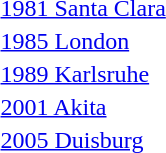<table>
<tr>
<td><a href='#'>1981 Santa Clara</a></td>
<td></td>
<td></td>
<td></td>
</tr>
<tr>
<td><a href='#'>1985 London</a></td>
<td></td>
<td></td>
<td></td>
</tr>
<tr>
<td><a href='#'>1989 Karlsruhe</a></td>
<td></td>
<td></td>
<td></td>
</tr>
<tr>
<td><a href='#'>2001 Akita</a></td>
<td></td>
<td></td>
<td></td>
</tr>
<tr>
<td><a href='#'>2005 Duisburg</a></td>
<td></td>
<td></td>
<td></td>
</tr>
</table>
